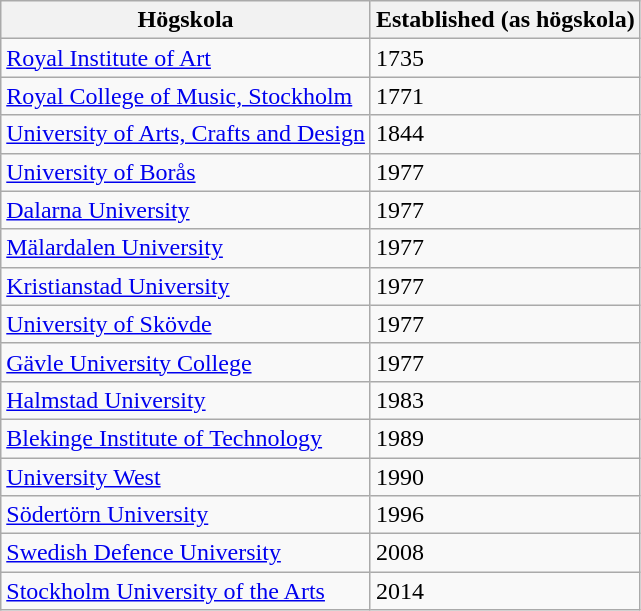<table class="wikitable sortable">
<tr>
<th>Högskola</th>
<th>Established (as högskola)</th>
</tr>
<tr>
<td><a href='#'>Royal Institute of Art</a></td>
<td>1735</td>
</tr>
<tr>
<td><a href='#'>Royal College of Music, Stockholm</a></td>
<td>1771</td>
</tr>
<tr>
<td><a href='#'>University of Arts, Crafts and Design</a></td>
<td>1844</td>
</tr>
<tr>
<td><a href='#'>University of Borås</a></td>
<td>1977</td>
</tr>
<tr>
<td><a href='#'>Dalarna University</a></td>
<td>1977</td>
</tr>
<tr>
<td><a href='#'>Mälardalen University</a></td>
<td>1977</td>
</tr>
<tr>
<td><a href='#'>Kristianstad University</a></td>
<td>1977</td>
</tr>
<tr>
<td><a href='#'>University of Skövde</a></td>
<td>1977</td>
</tr>
<tr>
<td><a href='#'>Gävle University College</a></td>
<td>1977</td>
</tr>
<tr>
<td><a href='#'>Halmstad University</a></td>
<td>1983</td>
</tr>
<tr>
<td><a href='#'>Blekinge Institute of Technology</a></td>
<td>1989</td>
</tr>
<tr>
<td><a href='#'>University West</a></td>
<td>1990</td>
</tr>
<tr>
<td><a href='#'>Södertörn University</a></td>
<td>1996</td>
</tr>
<tr>
<td><a href='#'>Swedish Defence University</a></td>
<td>2008</td>
</tr>
<tr>
<td><a href='#'>Stockholm University of the Arts</a></td>
<td>2014</td>
</tr>
</table>
